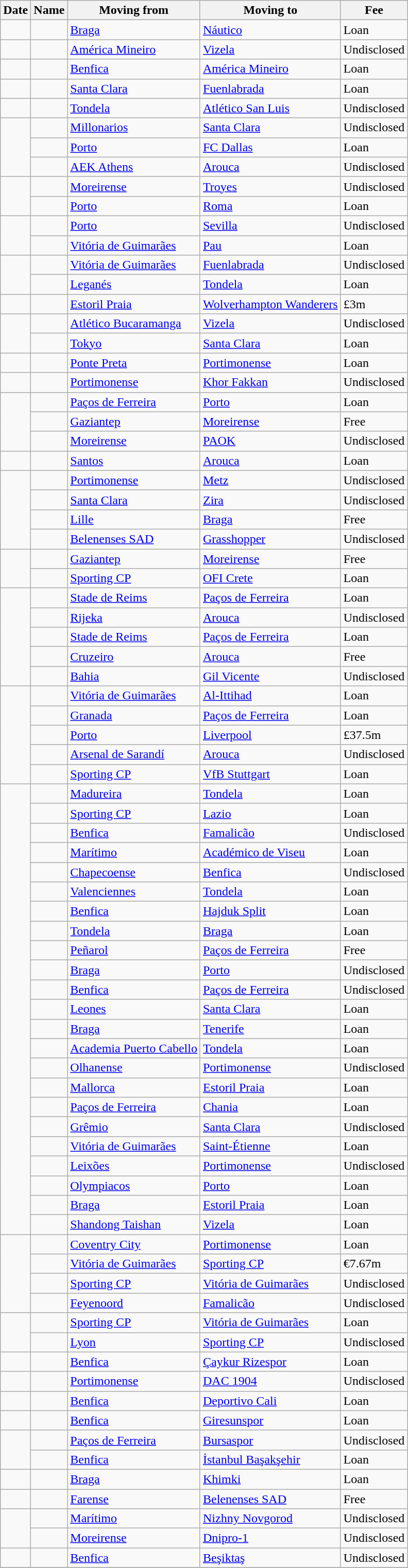<table class="wikitable sortable">
<tr>
<th>Date</th>
<th>Name</th>
<th>Moving from</th>
<th>Moving to</th>
<th>Fee</th>
</tr>
<tr>
<td rowspan="1"><strong></strong></td>
<td></td>
<td><a href='#'>Braga</a></td>
<td> <a href='#'>Náutico</a></td>
<td>Loan</td>
</tr>
<tr>
<td rowspan="1"><strong></strong></td>
<td></td>
<td> <a href='#'>América Mineiro</a></td>
<td><a href='#'>Vizela</a></td>
<td>Undisclosed</td>
</tr>
<tr>
<td rowspan="1"><strong></strong></td>
<td></td>
<td><a href='#'>Benfica</a></td>
<td> <a href='#'>América Mineiro</a></td>
<td>Loan</td>
</tr>
<tr>
<td rowspan="1"><strong></strong></td>
<td></td>
<td><a href='#'>Santa Clara</a></td>
<td> <a href='#'>Fuenlabrada</a></td>
<td>Loan</td>
</tr>
<tr>
<td rowspan="1"><strong></strong></td>
<td></td>
<td><a href='#'>Tondela</a></td>
<td> <a href='#'>Atlético San Luis</a></td>
<td>Undisclosed</td>
</tr>
<tr>
<td rowspan="3"><strong></strong></td>
<td></td>
<td> <a href='#'>Millonarios</a></td>
<td><a href='#'>Santa Clara</a></td>
<td>Undisclosed</td>
</tr>
<tr>
<td></td>
<td><a href='#'>Porto</a></td>
<td> <a href='#'>FC Dallas</a></td>
<td>Loan</td>
</tr>
<tr>
<td></td>
<td> <a href='#'>AEK Athens</a></td>
<td><a href='#'>Arouca</a></td>
<td>Undisclosed</td>
</tr>
<tr>
<td rowspan="2"><strong></strong></td>
<td></td>
<td><a href='#'>Moreirense</a></td>
<td> <a href='#'>Troyes</a></td>
<td>Undisclosed</td>
</tr>
<tr>
<td></td>
<td><a href='#'>Porto</a></td>
<td> <a href='#'>Roma</a></td>
<td>Loan</td>
</tr>
<tr>
<td rowspan="2"><strong></strong></td>
<td></td>
<td><a href='#'>Porto</a></td>
<td> <a href='#'>Sevilla</a></td>
<td>Undisclosed</td>
</tr>
<tr>
<td></td>
<td><a href='#'>Vitória de Guimarães</a></td>
<td> <a href='#'>Pau</a></td>
<td>Loan</td>
</tr>
<tr>
<td rowspan="2"><strong></strong></td>
<td></td>
<td><a href='#'>Vitória de Guimarães</a></td>
<td> <a href='#'>Fuenlabrada</a></td>
<td>Undisclosed</td>
</tr>
<tr>
<td></td>
<td> <a href='#'>Leganés</a></td>
<td><a href='#'>Tondela</a></td>
<td>Loan</td>
</tr>
<tr>
<td rowspan="1"><strong></strong></td>
<td></td>
<td><a href='#'>Estoril Praia</a></td>
<td> <a href='#'>Wolverhampton Wanderers</a></td>
<td>£3m</td>
</tr>
<tr>
<td rowspan="2"><strong></strong></td>
<td></td>
<td> <a href='#'>Atlético Bucaramanga</a></td>
<td><a href='#'>Vizela</a></td>
<td>Undisclosed</td>
</tr>
<tr>
<td></td>
<td> <a href='#'>Tokyo</a></td>
<td><a href='#'>Santa Clara</a></td>
<td>Loan</td>
</tr>
<tr>
<td rowspan="1"><strong></strong></td>
<td></td>
<td> <a href='#'>Ponte Preta</a></td>
<td><a href='#'>Portimonense</a></td>
<td>Loan</td>
</tr>
<tr>
<td rowspan="1"><strong></strong></td>
<td></td>
<td><a href='#'>Portimonense</a></td>
<td> <a href='#'>Khor Fakkan</a></td>
<td>Undisclosed</td>
</tr>
<tr>
<td rowspan="3"><strong></strong></td>
<td></td>
<td><a href='#'>Paços de Ferreira</a></td>
<td><a href='#'>Porto</a></td>
<td>Loan</td>
</tr>
<tr>
<td></td>
<td> <a href='#'>Gaziantep</a></td>
<td><a href='#'>Moreirense</a></td>
<td>Free</td>
</tr>
<tr>
<td></td>
<td><a href='#'>Moreirense</a></td>
<td> <a href='#'>PAOK</a></td>
<td>Undisclosed</td>
</tr>
<tr>
<td rowspan="1"><strong></strong></td>
<td></td>
<td> <a href='#'>Santos</a></td>
<td><a href='#'>Arouca</a></td>
<td>Loan</td>
</tr>
<tr>
<td rowspan="4"><strong></strong></td>
<td></td>
<td><a href='#'>Portimonense</a></td>
<td> <a href='#'>Metz</a></td>
<td>Undisclosed</td>
</tr>
<tr>
<td></td>
<td><a href='#'>Santa Clara</a></td>
<td> <a href='#'>Zira</a></td>
<td>Undisclosed</td>
</tr>
<tr>
<td></td>
<td> <a href='#'>Lille</a></td>
<td><a href='#'>Braga</a></td>
<td>Free</td>
</tr>
<tr>
<td></td>
<td><a href='#'>Belenenses SAD</a></td>
<td> <a href='#'>Grasshopper</a></td>
<td>Undisclosed</td>
</tr>
<tr>
<td rowspan="2"><strong></strong></td>
<td></td>
<td> <a href='#'>Gaziantep</a></td>
<td><a href='#'>Moreirense</a></td>
<td>Free</td>
</tr>
<tr>
<td></td>
<td><a href='#'>Sporting CP</a></td>
<td> <a href='#'>OFI Crete</a></td>
<td>Loan</td>
</tr>
<tr>
<td rowspan="5"><strong></strong></td>
<td></td>
<td> <a href='#'>Stade de Reims</a></td>
<td><a href='#'>Paços de Ferreira</a></td>
<td>Loan</td>
</tr>
<tr>
<td></td>
<td> <a href='#'>Rijeka</a></td>
<td><a href='#'>Arouca</a></td>
<td>Undisclosed</td>
</tr>
<tr>
<td></td>
<td> <a href='#'>Stade de Reims</a></td>
<td><a href='#'>Paços de Ferreira</a></td>
<td>Loan</td>
</tr>
<tr>
<td></td>
<td> <a href='#'>Cruzeiro</a></td>
<td><a href='#'>Arouca</a></td>
<td>Free</td>
</tr>
<tr>
<td></td>
<td> <a href='#'>Bahia</a></td>
<td><a href='#'>Gil Vicente</a></td>
<td>Undisclosed</td>
</tr>
<tr>
<td rowspan="5"><strong></strong></td>
<td></td>
<td><a href='#'>Vitória de Guimarães</a></td>
<td> <a href='#'>Al-Ittihad</a></td>
<td>Loan</td>
</tr>
<tr>
<td></td>
<td> <a href='#'>Granada</a></td>
<td><a href='#'>Paços de Ferreira</a></td>
<td>Loan</td>
</tr>
<tr>
<td></td>
<td><a href='#'>Porto</a></td>
<td> <a href='#'>Liverpool</a></td>
<td>£37.5m</td>
</tr>
<tr>
<td></td>
<td> <a href='#'>Arsenal de Sarandí</a></td>
<td><a href='#'>Arouca</a></td>
<td>Undisclosed</td>
</tr>
<tr>
<td></td>
<td><a href='#'>Sporting CP</a></td>
<td> <a href='#'>VfB Stuttgart</a></td>
<td>Loan</td>
</tr>
<tr>
<td rowspan="23"><strong></strong></td>
<td></td>
<td> <a href='#'>Madureira</a></td>
<td><a href='#'>Tondela</a></td>
<td>Loan</td>
</tr>
<tr>
<td></td>
<td><a href='#'>Sporting CP</a></td>
<td> <a href='#'>Lazio</a></td>
<td>Loan</td>
</tr>
<tr>
<td></td>
<td><a href='#'>Benfica</a></td>
<td><a href='#'>Famalicão</a></td>
<td>Undisclosed</td>
</tr>
<tr>
<td></td>
<td><a href='#'>Marítimo</a></td>
<td><a href='#'>Académico de Viseu</a></td>
<td>Loan</td>
</tr>
<tr>
<td></td>
<td> <a href='#'>Chapecoense</a></td>
<td><a href='#'>Benfica</a></td>
<td>Undisclosed</td>
</tr>
<tr>
<td></td>
<td> <a href='#'>Valenciennes</a></td>
<td><a href='#'>Tondela</a></td>
<td>Loan</td>
</tr>
<tr>
<td></td>
<td><a href='#'>Benfica</a></td>
<td> <a href='#'>Hajduk Split</a></td>
<td>Loan</td>
</tr>
<tr>
<td></td>
<td><a href='#'>Tondela</a></td>
<td><a href='#'>Braga</a></td>
<td>Loan</td>
</tr>
<tr>
<td></td>
<td> <a href='#'>Peñarol</a></td>
<td><a href='#'>Paços de Ferreira</a></td>
<td>Free</td>
</tr>
<tr>
<td></td>
<td><a href='#'>Braga</a></td>
<td><a href='#'>Porto</a></td>
<td>Undisclosed</td>
</tr>
<tr>
<td></td>
<td><a href='#'>Benfica</a></td>
<td><a href='#'>Paços de Ferreira</a></td>
<td>Undisclosed</td>
</tr>
<tr>
<td></td>
<td> <a href='#'>Leones</a></td>
<td><a href='#'>Santa Clara</a></td>
<td>Loan</td>
</tr>
<tr>
<td></td>
<td><a href='#'>Braga</a></td>
<td> <a href='#'>Tenerife</a></td>
<td>Loan</td>
</tr>
<tr>
<td></td>
<td> <a href='#'>Academia Puerto Cabello</a></td>
<td><a href='#'>Tondela</a></td>
<td>Loan</td>
</tr>
<tr>
<td></td>
<td><a href='#'>Olhanense</a></td>
<td><a href='#'>Portimonense</a></td>
<td>Undisclosed</td>
</tr>
<tr>
<td></td>
<td> <a href='#'>Mallorca</a></td>
<td><a href='#'>Estoril Praia</a></td>
<td>Loan</td>
</tr>
<tr>
<td></td>
<td><a href='#'>Paços de Ferreira</a></td>
<td> <a href='#'>Chania</a></td>
<td>Loan</td>
</tr>
<tr>
<td></td>
<td> <a href='#'>Grêmio</a></td>
<td><a href='#'>Santa Clara</a></td>
<td>Undisclosed</td>
</tr>
<tr>
<td></td>
<td><a href='#'>Vitória de Guimarães</a></td>
<td> <a href='#'>Saint-Étienne</a></td>
<td>Loan</td>
</tr>
<tr>
<td></td>
<td><a href='#'>Leixões</a></td>
<td><a href='#'>Portimonense</a></td>
<td>Undisclosed</td>
</tr>
<tr>
<td></td>
<td> <a href='#'>Olympiacos</a></td>
<td><a href='#'>Porto</a></td>
<td>Loan</td>
</tr>
<tr>
<td></td>
<td><a href='#'>Braga</a></td>
<td><a href='#'>Estoril Praia</a></td>
<td>Loan</td>
</tr>
<tr>
<td></td>
<td> <a href='#'>Shandong Taishan</a></td>
<td><a href='#'>Vizela</a></td>
<td>Loan</td>
</tr>
<tr>
<td rowspan="4"><strong></strong></td>
<td></td>
<td> <a href='#'>Coventry City</a></td>
<td><a href='#'>Portimonense</a></td>
<td>Loan</td>
</tr>
<tr>
<td></td>
<td><a href='#'>Vitória de Guimarães</a></td>
<td><a href='#'>Sporting CP</a></td>
<td>€7.67m</td>
</tr>
<tr>
<td></td>
<td><a href='#'>Sporting CP</a></td>
<td><a href='#'>Vitória de Guimarães</a></td>
<td>Undisclosed</td>
</tr>
<tr>
<td></td>
<td> <a href='#'>Feyenoord</a></td>
<td><a href='#'>Famalicão</a></td>
<td>Undisclosed</td>
</tr>
<tr>
<td rowspan="2"><strong></strong></td>
<td></td>
<td><a href='#'>Sporting CP</a></td>
<td><a href='#'>Vitória de Guimarães</a></td>
<td>Loan</td>
</tr>
<tr>
<td></td>
<td> <a href='#'>Lyon</a></td>
<td><a href='#'>Sporting CP</a></td>
<td>Undisclosed</td>
</tr>
<tr>
<td rowspan="1"><strong></strong></td>
<td></td>
<td><a href='#'>Benfica</a></td>
<td> <a href='#'>Çaykur Rizespor</a></td>
<td>Loan</td>
</tr>
<tr>
<td rowspan="1"><strong></strong></td>
<td></td>
<td><a href='#'>Portimonense</a></td>
<td> <a href='#'>DAC 1904</a></td>
<td>Undisclosed</td>
</tr>
<tr>
<td rowspan="1"><strong></strong></td>
<td></td>
<td><a href='#'>Benfica</a></td>
<td> <a href='#'>Deportivo Cali</a></td>
<td>Loan</td>
</tr>
<tr>
<td rowspan="1"><strong></strong></td>
<td></td>
<td><a href='#'>Benfica</a></td>
<td> <a href='#'>Giresunspor</a></td>
<td>Loan</td>
</tr>
<tr>
<td rowspan="2"><strong></strong></td>
<td></td>
<td><a href='#'>Paços de Ferreira</a></td>
<td> <a href='#'>Bursaspor</a></td>
<td>Undisclosed</td>
</tr>
<tr>
<td></td>
<td><a href='#'>Benfica</a></td>
<td> <a href='#'>İstanbul Başakşehir</a></td>
<td>Loan</td>
</tr>
<tr>
<td rowspan="1"><strong></strong></td>
<td></td>
<td><a href='#'>Braga</a></td>
<td> <a href='#'>Khimki</a></td>
<td>Loan</td>
</tr>
<tr>
<td rowspan="1"><strong></strong></td>
<td></td>
<td><a href='#'>Farense</a></td>
<td><a href='#'>Belenenses SAD</a></td>
<td>Free</td>
</tr>
<tr>
<td rowspan="2"><strong></strong></td>
<td></td>
<td><a href='#'>Marítimo</a></td>
<td> <a href='#'>Nizhny Novgorod</a></td>
<td>Undisclosed</td>
</tr>
<tr>
<td></td>
<td><a href='#'>Moreirense</a></td>
<td> <a href='#'>Dnipro-1</a></td>
<td>Undisclosed</td>
</tr>
<tr>
<td rowspan="1"><strong></strong></td>
<td></td>
<td><a href='#'>Benfica</a></td>
<td> <a href='#'>Beşiktaş</a></td>
<td>Undisclosed</td>
</tr>
<tr>
</tr>
</table>
